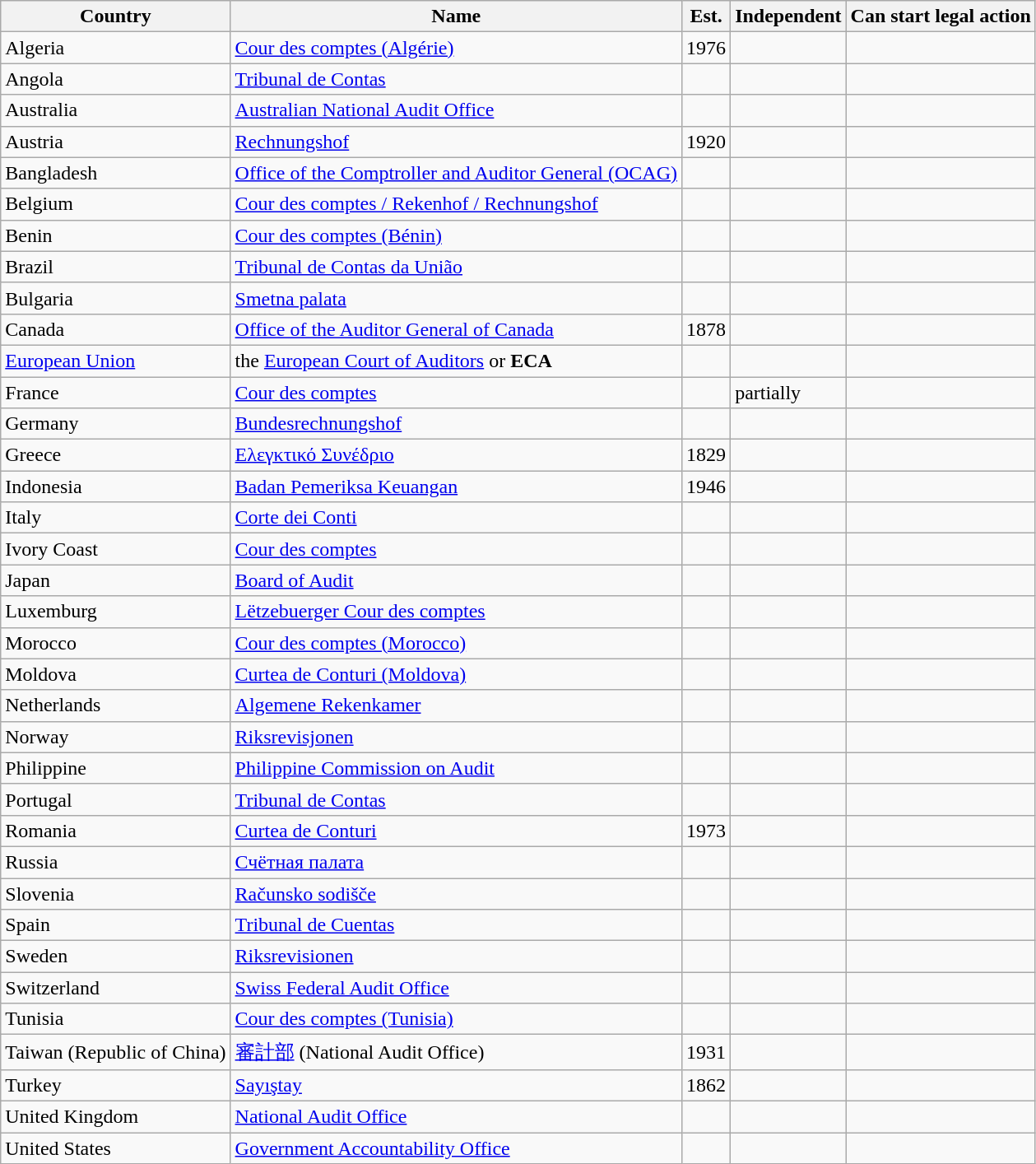<table class="wikitable sortable">
<tr>
<th>Country</th>
<th>Name</th>
<th>Est.</th>
<th>Independent</th>
<th>Can start legal action</th>
</tr>
<tr>
<td>Algeria</td>
<td><a href='#'>Cour des comptes (Algérie)</a></td>
<td>1976</td>
<td></td>
<td></td>
</tr>
<tr>
<td>Angola</td>
<td><a href='#'>Tribunal de Contas</a></td>
<td></td>
<td></td>
<td></td>
</tr>
<tr>
<td>Australia</td>
<td><a href='#'>Australian National Audit Office</a></td>
<td></td>
<td></td>
<td></td>
</tr>
<tr>
<td>Austria</td>
<td><a href='#'>Rechnungshof</a></td>
<td>1920</td>
<td></td>
<td></td>
</tr>
<tr>
<td>Bangladesh</td>
<td><a href='#'>Office of the Comptroller and Auditor General (OCAG)</a></td>
<td></td>
<td></td>
<td></td>
</tr>
<tr>
<td>Belgium</td>
<td><a href='#'>Cour des comptes / Rekenhof / Rechnungshof</a></td>
<td></td>
<td></td>
<td></td>
</tr>
<tr>
<td>Benin</td>
<td><a href='#'>Cour des comptes (Bénin)</a></td>
<td></td>
<td></td>
<td></td>
</tr>
<tr>
<td>Brazil</td>
<td><a href='#'>Tribunal de Contas da União</a></td>
<td></td>
<td></td>
<td></td>
</tr>
<tr>
<td>Bulgaria</td>
<td><a href='#'>Smetna palata</a></td>
<td></td>
<td></td>
<td></td>
</tr>
<tr>
<td>Canada</td>
<td><a href='#'>Office of the Auditor General of Canada</a></td>
<td>1878</td>
<td></td>
<td></td>
</tr>
<tr>
<td><a href='#'>European Union</a></td>
<td>the <a href='#'>European Court of Auditors</a> or <strong>ECA</strong></td>
<td></td>
<td></td>
<td></td>
</tr>
<tr>
<td>France</td>
<td><a href='#'>Cour des comptes</a></td>
<td></td>
<td>partially</td>
<td></td>
</tr>
<tr>
<td>Germany</td>
<td><a href='#'>Bundesrechnungshof</a></td>
<td></td>
<td></td>
<td></td>
</tr>
<tr>
<td>Greece</td>
<td><a href='#'>Ελεγκτικό Συνέδριο</a></td>
<td>1829</td>
<td></td>
<td></td>
</tr>
<tr>
<td>Indonesia</td>
<td><a href='#'>Badan Pemeriksa Keuangan</a></td>
<td>1946</td>
<td></td>
<td></td>
</tr>
<tr>
<td>Italy</td>
<td><a href='#'>Corte dei Conti</a></td>
<td></td>
<td></td>
<td></td>
</tr>
<tr>
<td>Ivory Coast</td>
<td><a href='#'>Cour des comptes</a></td>
<td></td>
<td></td>
<td></td>
</tr>
<tr>
<td>Japan</td>
<td><a href='#'>Board of Audit</a></td>
<td></td>
<td></td>
<td></td>
</tr>
<tr>
<td>Luxemburg</td>
<td><a href='#'>Lëtzebuerger Cour des comptes</a></td>
<td></td>
<td></td>
<td></td>
</tr>
<tr>
<td>Morocco</td>
<td><a href='#'>Cour des comptes (Morocco)</a></td>
<td></td>
<td></td>
<td></td>
</tr>
<tr>
<td>Moldova</td>
<td><a href='#'>Curtea de Conturi (Moldova)</a></td>
<td></td>
<td></td>
<td></td>
</tr>
<tr>
<td>Netherlands</td>
<td><a href='#'>Algemene Rekenkamer</a></td>
<td></td>
<td></td>
<td></td>
</tr>
<tr>
<td>Norway</td>
<td><a href='#'>Riksrevisjonen</a></td>
<td></td>
<td></td>
<td></td>
</tr>
<tr>
<td>Philippine</td>
<td><a href='#'>Philippine Commission on Audit</a></td>
<td></td>
<td></td>
<td></td>
</tr>
<tr>
<td>Portugal</td>
<td><a href='#'>Tribunal de Contas</a></td>
<td></td>
<td></td>
<td></td>
</tr>
<tr>
<td>Romania</td>
<td><a href='#'>Curtea de Conturi</a></td>
<td>1973</td>
<td></td>
<td></td>
</tr>
<tr>
<td>Russia</td>
<td><a href='#'>Счётная палата</a></td>
<td></td>
<td></td>
<td></td>
</tr>
<tr>
<td>Slovenia</td>
<td><a href='#'>Računsko sodišče</a></td>
<td></td>
<td></td>
<td></td>
</tr>
<tr>
<td>Spain</td>
<td><a href='#'>Tribunal de Cuentas</a></td>
<td></td>
<td></td>
<td></td>
</tr>
<tr>
<td>Sweden</td>
<td><a href='#'>Riksrevisionen</a></td>
<td></td>
<td></td>
<td></td>
</tr>
<tr>
<td>Switzerland</td>
<td><a href='#'>Swiss Federal Audit Office</a></td>
<td></td>
<td></td>
<td></td>
</tr>
<tr>
<td>Tunisia</td>
<td><a href='#'>Cour des comptes (Tunisia)</a></td>
<td></td>
<td></td>
<td></td>
</tr>
<tr>
<td>Taiwan (Republic of China)</td>
<td><a href='#'>審計部</a> (National Audit Office)</td>
<td>1931</td>
<td></td>
<td></td>
</tr>
<tr>
<td>Turkey</td>
<td><a href='#'>Sayıştay</a></td>
<td>1862</td>
<td></td>
<td></td>
</tr>
<tr>
<td>United Kingdom</td>
<td><a href='#'>National Audit Office</a></td>
<td></td>
<td></td>
<td></td>
</tr>
<tr>
<td>United States</td>
<td><a href='#'>Government Accountability Office</a></td>
<td></td>
<td></td>
<td></td>
</tr>
</table>
